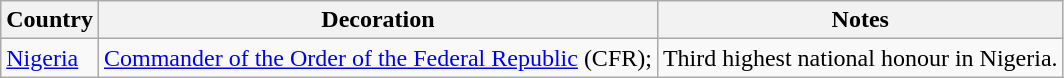<table class=wikitable>
<tr>
<th>Country</th>
<th>Decoration</th>
<th>Notes</th>
</tr>
<tr>
<td><a href='#'>Nigeria</a></td>
<td><a href='#'>Commander of the Order of the Federal Republic</a> (CFR); </td>
<td>Third highest national honour in Nigeria.</td>
</tr>
</table>
